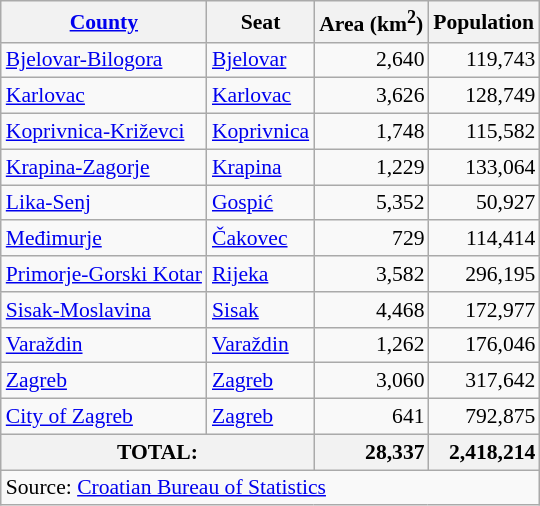<table class="wikitable" style="margin-top:7px; margin-right:0; text-align:left; font-size:90%;">
<tr style="font-size:100%; text-align:right;">
<th> <a href='#'>County</a></th>
<th>Seat</th>
<th>Area (km<sup>2</sup>)</th>
<th>Population</th>
</tr>
<tr>
<td><a href='#'>Bjelovar-Bilogora</a></td>
<td><a href='#'>Bjelovar</a></td>
<td style="text-align:right;padding-right:2px">2,640</td>
<td style="text-align:right;padding-right:2px">119,743</td>
</tr>
<tr>
<td><a href='#'>Karlovac</a></td>
<td><a href='#'>Karlovac</a></td>
<td style="text-align:right;padding-right:2px">3,626</td>
<td style="text-align:right;padding-right:2px">128,749</td>
</tr>
<tr>
<td><a href='#'>Koprivnica-Križevci</a></td>
<td><a href='#'>Koprivnica</a></td>
<td style="text-align:right;padding-right:2px">1,748</td>
<td style="text-align:right;padding-right:2px">115,582</td>
</tr>
<tr>
<td><a href='#'>Krapina-Zagorje</a></td>
<td><a href='#'>Krapina</a></td>
<td style="text-align:right;padding-right:2px">1,229</td>
<td style="text-align:right;padding-right:2px">133,064</td>
</tr>
<tr>
<td><a href='#'>Lika-Senj</a></td>
<td><a href='#'>Gospić</a></td>
<td style="text-align:right;padding-right:2px">5,352</td>
<td style="text-align:right;padding-right:2px">50,927</td>
</tr>
<tr>
<td><a href='#'>Međimurje</a></td>
<td><a href='#'>Čakovec</a></td>
<td style="text-align:right;padding-right:2px">729</td>
<td style="text-align:right;padding-right:2px">114,414</td>
</tr>
<tr>
<td><a href='#'>Primorje-Gorski Kotar</a></td>
<td><a href='#'>Rijeka</a></td>
<td style="text-align:right;padding-right:2px">3,582</td>
<td style="text-align:right;padding-right:2px">296,195</td>
</tr>
<tr>
<td><a href='#'>Sisak-Moslavina</a></td>
<td><a href='#'>Sisak</a></td>
<td style="text-align:right;padding-right:2px">4,468</td>
<td style="text-align:right;padding-right:2px">172,977</td>
</tr>
<tr>
<td><a href='#'>Varaždin</a></td>
<td><a href='#'>Varaždin</a></td>
<td style="text-align:right;padding-right:2px">1,262</td>
<td style="text-align:right;padding-right:2px">176,046</td>
</tr>
<tr>
<td><a href='#'>Zagreb</a></td>
<td><a href='#'>Zagreb</a></td>
<td style="text-align:right;padding-right:2px">3,060</td>
<td style="text-align:right;padding-right:2px">317,642</td>
</tr>
<tr>
<td><a href='#'>City of Zagreb</a></td>
<td><a href='#'>Zagreb</a></td>
<td style="text-align:right;padding-right:2px">641</td>
<td style="text-align:right;padding-right:2px">792,875</td>
</tr>
<tr>
<th colspan=2>TOTAL:</th>
<th style="text-align:right;padding-right:2px">28,337</th>
<th style="text-align:right;padding-right:2px">2,418,214</th>
</tr>
<tr>
<td colspan=4>Source: <a href='#'>Croatian Bureau of Statistics</a></td>
</tr>
</table>
